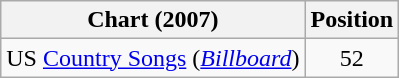<table class="wikitable">
<tr>
<th scope="col">Chart (2007)</th>
<th scope="col">Position</th>
</tr>
<tr>
<td>US <a href='#'>Country Songs</a> (<em><a href='#'>Billboard</a></em>)</td>
<td align="center">52</td>
</tr>
</table>
